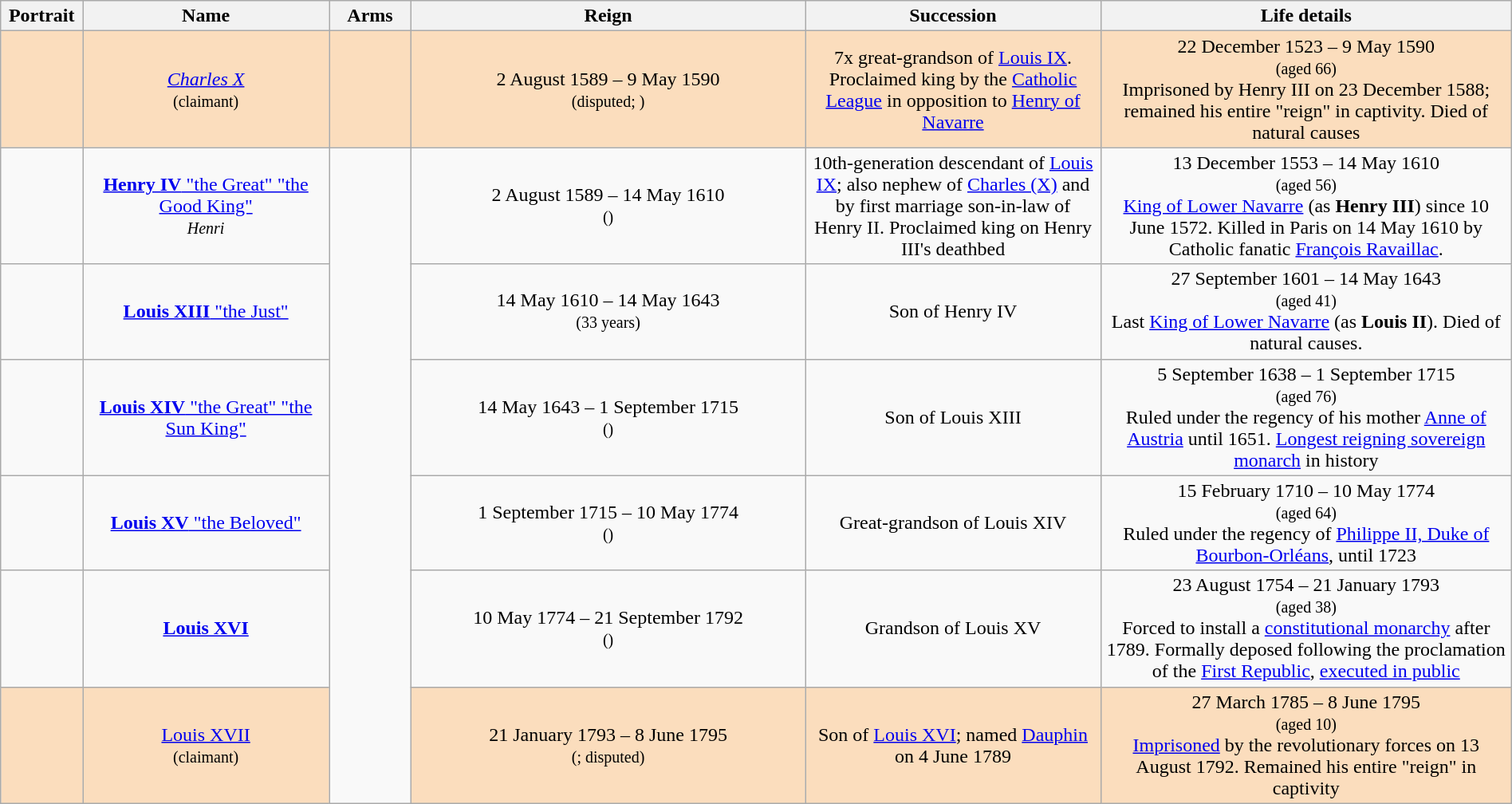<table class="wikitable" style="text-align:center; width:100%;">
<tr>
<th width="5%">Portrait</th>
<th width="15%">Name</th>
<th width="5%">Arms</th>
<th width="24%">Reign</th>
<th width="18%">Succession</th>
<th width="25%">Life details</th>
</tr>
<tr>
<td bgcolor="#FBDDBD"></td>
<td bgcolor="#FBDDBD"><a href='#'><em>Charles X</em></a><br><small>(claimant)</small></td>
<td bgcolor="#FBDDBD"></td>
<td bgcolor="#FBDDBD">2 August 1589 – 9 May 1590<br><small>(disputed; )</small></td>
<td bgcolor="#FBDDBD">7x great-grandson of <a href='#'>Louis IX</a>. Proclaimed king by the <a href='#'>Catholic League</a> in opposition to <a href='#'>Henry of Navarre</a></td>
<td bgcolor="#FBDDBD">22 December 1523 – 9 May 1590<br><small>(aged 66)</small><br>Imprisoned by Henry III on 23 December 1588; remained his entire "reign" in captivity. Died of natural causes</td>
</tr>
<tr>
<td></td>
<td><a href='#'><strong>Henry IV</strong> "the Great" "the Good King"</a><br><small><em>Henri</em></small></td>
<td rowspan="6"></td>
<td>2 August 1589 – 14 May 1610<br><small>()</small></td>
<td>10th-generation descendant of <a href='#'>Louis IX</a>; also nephew of <a href='#'>Charles (X)</a> and by first marriage son-in-law of Henry II. Proclaimed king on Henry III's deathbed</td>
<td>13 December 1553 – 14 May 1610<br><small>(aged 56)</small><br><a href='#'>King of Lower Navarre</a> (as <strong>Henry III</strong>) since 10 June 1572. Killed in Paris on 14 May 1610 by Catholic fanatic <a href='#'>François Ravaillac</a>.</td>
</tr>
<tr>
<td></td>
<td><a href='#'><strong>Louis XIII</strong> "the Just"</a></td>
<td>14 May 1610 – 14 May 1643<br><small>(33 years)</small></td>
<td>Son of Henry IV</td>
<td>27 September 1601 – 14 May 1643<br><small>(aged 41)</small><br>Last <a href='#'>King of Lower Navarre</a> (as <strong>Louis II</strong>). Died of natural causes.</td>
</tr>
<tr>
<td></td>
<td><a href='#'><strong>Louis XIV</strong> "the Great" "the Sun King"</a></td>
<td>14 May 1643 – 1 September 1715<br><small>()</small></td>
<td>Son of Louis XIII</td>
<td>5 September 1638 – 1 September 1715<br><small>(aged 76)</small><br>Ruled under the regency of his mother <a href='#'>Anne of Austria</a> until 1651. <a href='#'>Longest reigning sovereign monarch</a> in history</td>
</tr>
<tr>
<td></td>
<td><a href='#'><strong>Louis XV</strong> "the Beloved"</a></td>
<td>1 September 1715 – 10 May 1774<br><small>()</small></td>
<td>Great-grandson of Louis XIV</td>
<td>15 February 1710 – 10 May 1774<br><small>(aged 64)</small><br>Ruled under the regency of <a href='#'>Philippe II, Duke of Bourbon-Orléans</a>, until 1723</td>
</tr>
<tr>
<td></td>
<td><strong><a href='#'>Louis XVI</a></strong></td>
<td>10 May 1774 – 21 September 1792<br><small>()</small></td>
<td>Grandson of Louis XV</td>
<td>23 August 1754 – 21 January 1793<br><small>(aged 38)</small><br>Forced to install a <a href='#'>constitutional monarchy</a> after 1789. Formally deposed following the proclamation of the <a href='#'>First Republic</a>, <a href='#'>executed in public</a></td>
</tr>
<tr>
<td bgcolor="#FBDDBD"></td>
<td bgcolor="#FBDDBD"><a href='#'>Louis XVII</a><br><small>(claimant)</small></td>
<td bgcolor="#FBDDBD">21 January 1793 – 8 June 1795<br><small>(; disputed)</small></td>
<td bgcolor="#FBDDBD">Son of <a href='#'>Louis XVI</a>; named <a href='#'>Dauphin</a> on 4 June 1789</td>
<td bgcolor="#FBDDBD">27 March 1785 – 8 June 1795<br><small>(aged 10)</small><br><a href='#'>Imprisoned</a> by the revolutionary forces on 13 August 1792. Remained his entire "reign" in captivity</td>
</tr>
</table>
